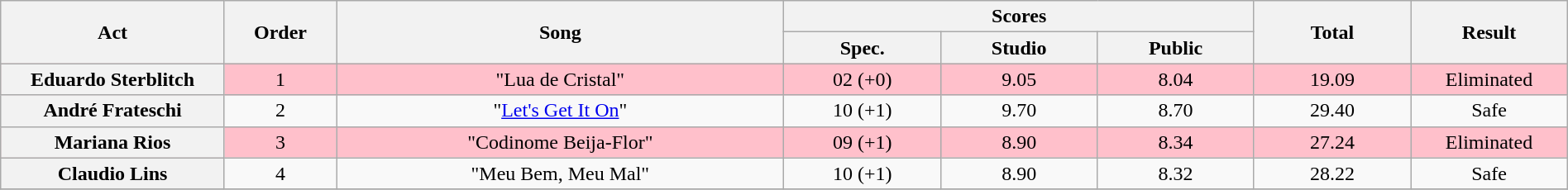<table class="wikitable plainrowheaders" style="text-align:center; width:100%;">
<tr>
<th scope="col" rowspan=2 width="10.0%">Act</th>
<th scope="col" rowspan=2 width="05.0%">Order</th>
<th scope="col" rowspan=2 width="20.0%">Song</th>
<th scope="col" colspan=3 width="20.0%">Scores</th>
<th scope="col" rowspan=2 width="07.0%">Total</th>
<th scope="col" rowspan=2 width="07.0%">Result</th>
</tr>
<tr>
<th scope="col" width="07.0%">Spec.</th>
<th scope="col" width="07.0%">Studio</th>
<th scope="col" width="07.0%">Public</th>
</tr>
<tr bgcolor="FFC0CB">
<th scope="row">Eduardo Sterblitch</th>
<td>1</td>
<td>"Lua de Cristal"</td>
<td>02 (+0)</td>
<td>9.05</td>
<td>8.04</td>
<td>19.09</td>
<td>Eliminated</td>
</tr>
<tr>
<th scope="row">André Frateschi</th>
<td>2</td>
<td>"<a href='#'>Let's Get It On</a>"</td>
<td>10 (+1)</td>
<td>9.70</td>
<td>8.70</td>
<td>29.40</td>
<td>Safe</td>
</tr>
<tr bgcolor="FFC0CB">
<th scope="row">Mariana Rios</th>
<td>3</td>
<td>"Codinome Beija-Flor"</td>
<td>09 (+1)</td>
<td>8.90</td>
<td>8.34</td>
<td>27.24</td>
<td>Eliminated</td>
</tr>
<tr>
<th scope="row">Claudio Lins</th>
<td>4</td>
<td>"Meu Bem, Meu Mal"</td>
<td>10 (+1)</td>
<td>8.90</td>
<td>8.32</td>
<td>28.22</td>
<td>Safe</td>
</tr>
<tr>
</tr>
</table>
